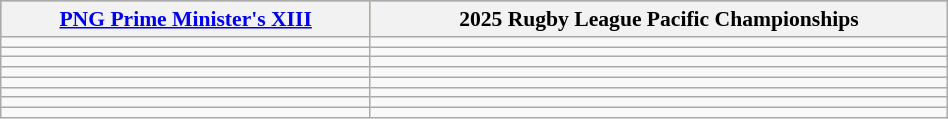<table class="wikitable"  style="width:50%; font-size:90%;">
<tr style="background:#bdb76b;">
<th><a href='#'>PNG Prime Minister's XIII</a></th>
<th>2025 Rugby League Pacific Championships</th>
</tr>
<tr>
<td></td>
<td></td>
</tr>
<tr>
<td></td>
<td></td>
</tr>
<tr>
<td></td>
<td></td>
</tr>
<tr>
<td></td>
<td></td>
</tr>
<tr>
<td></td>
<td></td>
</tr>
<tr>
<td></td>
<td></td>
</tr>
<tr>
<td></td>
<td></td>
</tr>
<tr>
<td></td>
<td></td>
</tr>
</table>
